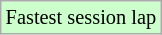<table class="wikitable sortable" style="font-size: 85%;">
<tr style="background:#ccffcc;">
<td>Fastest session lap</td>
</tr>
</table>
